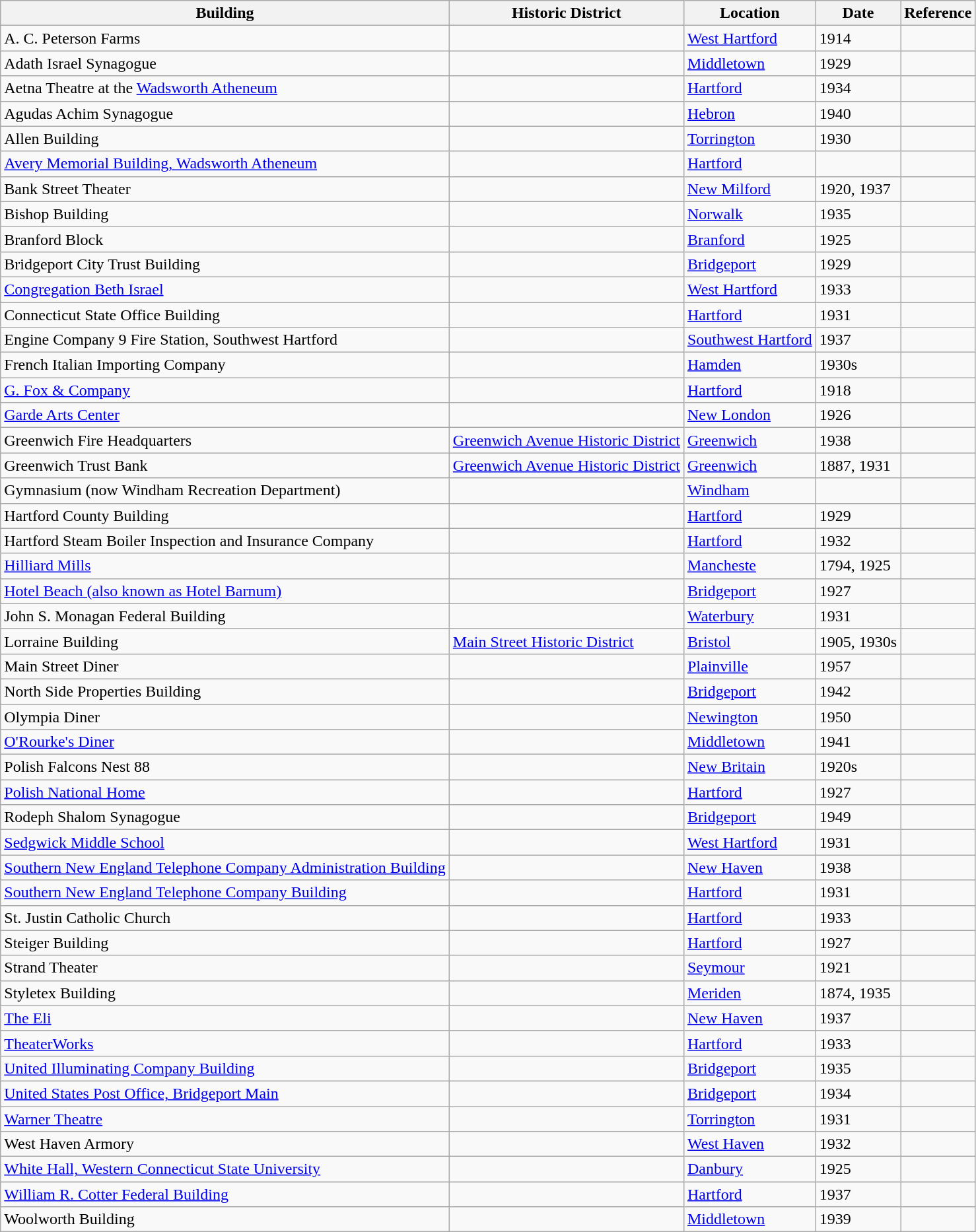<table class="wikitable sortable">
<tr>
<th>Building</th>
<th>Historic District</th>
<th>Location</th>
<th>Date</th>
<th>Reference</th>
</tr>
<tr>
<td>A. C. Peterson Farms</td>
<td></td>
<td><a href='#'>West Hartford</a></td>
<td>1914</td>
<td></td>
</tr>
<tr>
<td>Adath Israel Synagogue</td>
<td></td>
<td><a href='#'>Middletown</a></td>
<td>1929</td>
<td></td>
</tr>
<tr>
<td>Aetna Theatre at the <a href='#'>Wadsworth Atheneum</a></td>
<td></td>
<td><a href='#'>Hartford</a></td>
<td>1934</td>
<td></td>
</tr>
<tr>
<td>Agudas Achim Synagogue</td>
<td></td>
<td><a href='#'>Hebron</a></td>
<td>1940</td>
<td></td>
</tr>
<tr>
<td>Allen Building</td>
<td></td>
<td><a href='#'>Torrington</a></td>
<td>1930</td>
<td></td>
</tr>
<tr>
<td><a href='#'>Avery Memorial Building, Wadsworth Atheneum</a></td>
<td></td>
<td><a href='#'>Hartford</a></td>
<td></td>
<td></td>
</tr>
<tr>
<td>Bank Street Theater</td>
<td></td>
<td><a href='#'>New Milford</a></td>
<td>1920, 1937</td>
<td></td>
</tr>
<tr>
<td>Bishop Building</td>
<td></td>
<td><a href='#'>Norwalk</a></td>
<td>1935</td>
<td></td>
</tr>
<tr>
<td>Branford Block</td>
<td></td>
<td><a href='#'>Branford</a></td>
<td>1925</td>
<td></td>
</tr>
<tr>
<td>Bridgeport City Trust Building</td>
<td></td>
<td><a href='#'>Bridgeport</a></td>
<td>1929</td>
<td></td>
</tr>
<tr>
<td><a href='#'>Congregation Beth Israel</a></td>
<td></td>
<td><a href='#'>West Hartford</a></td>
<td>1933</td>
<td></td>
</tr>
<tr>
<td>Connecticut State Office Building</td>
<td></td>
<td><a href='#'>Hartford</a></td>
<td>1931</td>
<td></td>
</tr>
<tr>
<td>Engine Company 9 Fire Station, Southwest Hartford</td>
<td></td>
<td><a href='#'>Southwest Hartford</a></td>
<td>1937</td>
<td></td>
</tr>
<tr>
<td>French Italian Importing Company</td>
<td></td>
<td><a href='#'>Hamden</a></td>
<td>1930s</td>
<td></td>
</tr>
<tr>
<td><a href='#'>G. Fox & Company</a></td>
<td></td>
<td><a href='#'>Hartford</a></td>
<td>1918</td>
<td></td>
</tr>
<tr>
<td><a href='#'>Garde Arts Center</a></td>
<td></td>
<td><a href='#'>New London</a></td>
<td>1926</td>
<td></td>
</tr>
<tr>
<td>Greenwich Fire Headquarters</td>
<td><a href='#'>Greenwich Avenue Historic District</a></td>
<td><a href='#'>Greenwich</a></td>
<td>1938</td>
<td></td>
</tr>
<tr>
<td>Greenwich Trust Bank</td>
<td><a href='#'>Greenwich Avenue Historic District</a></td>
<td><a href='#'>Greenwich</a></td>
<td>1887, 1931</td>
<td></td>
</tr>
<tr>
<td>Gymnasium (now Windham Recreation Department)</td>
<td></td>
<td><a href='#'>Windham</a></td>
<td></td>
<td></td>
</tr>
<tr>
<td>Hartford County Building</td>
<td></td>
<td><a href='#'>Hartford</a></td>
<td>1929</td>
<td></td>
</tr>
<tr>
<td>Hartford Steam Boiler Inspection and Insurance Company</td>
<td></td>
<td><a href='#'>Hartford</a></td>
<td>1932</td>
<td></td>
</tr>
<tr>
<td><a href='#'>Hilliard Mills</a></td>
<td></td>
<td><a href='#'>Mancheste</a></td>
<td>1794, 1925</td>
<td></td>
</tr>
<tr>
<td><a href='#'>Hotel Beach (also known as Hotel Barnum)</a></td>
<td></td>
<td><a href='#'>Bridgeport</a></td>
<td>1927</td>
<td></td>
</tr>
<tr>
<td>John S. Monagan Federal Building</td>
<td></td>
<td><a href='#'>Waterbury</a></td>
<td>1931</td>
<td></td>
</tr>
<tr>
<td>Lorraine Building</td>
<td><a href='#'>Main Street Historic District</a></td>
<td><a href='#'>Bristol</a></td>
<td>1905, 1930s</td>
<td></td>
</tr>
<tr>
<td>Main Street Diner</td>
<td></td>
<td><a href='#'>Plainville</a></td>
<td>1957</td>
<td></td>
</tr>
<tr>
<td>North Side Properties Building</td>
<td></td>
<td><a href='#'>Bridgeport</a></td>
<td>1942</td>
<td></td>
</tr>
<tr>
<td>Olympia Diner</td>
<td></td>
<td><a href='#'>Newington</a></td>
<td>1950</td>
<td></td>
</tr>
<tr>
<td><a href='#'>O'Rourke's Diner</a></td>
<td></td>
<td><a href='#'>Middletown</a></td>
<td>1941</td>
<td></td>
</tr>
<tr>
<td>Polish Falcons Nest 88</td>
<td></td>
<td><a href='#'>New Britain</a></td>
<td>1920s</td>
<td></td>
</tr>
<tr>
<td><a href='#'>Polish National Home</a></td>
<td></td>
<td><a href='#'>Hartford</a></td>
<td>1927</td>
<td></td>
</tr>
<tr>
<td>Rodeph Shalom Synagogue</td>
<td></td>
<td><a href='#'>Bridgeport</a></td>
<td>1949</td>
<td></td>
</tr>
<tr>
<td><a href='#'>Sedgwick Middle School</a></td>
<td></td>
<td><a href='#'>West Hartford</a></td>
<td>1931</td>
<td></td>
</tr>
<tr>
<td><a href='#'>Southern New England Telephone Company Administration Building</a></td>
<td></td>
<td><a href='#'>New Haven</a></td>
<td>1938</td>
<td></td>
</tr>
<tr>
<td><a href='#'>Southern New England Telephone Company Building</a></td>
<td></td>
<td><a href='#'>Hartford</a></td>
<td>1931</td>
<td></td>
</tr>
<tr>
<td>St. Justin Catholic Church</td>
<td></td>
<td><a href='#'>Hartford</a></td>
<td>1933</td>
<td></td>
</tr>
<tr>
<td>Steiger Building</td>
<td></td>
<td><a href='#'>Hartford</a></td>
<td>1927</td>
<td></td>
</tr>
<tr>
<td>Strand Theater</td>
<td></td>
<td><a href='#'>Seymour</a></td>
<td>1921</td>
<td></td>
</tr>
<tr>
<td>Styletex Building</td>
<td></td>
<td><a href='#'>Meriden</a></td>
<td>1874, 1935</td>
<td></td>
</tr>
<tr>
<td><a href='#'>The Eli</a></td>
<td></td>
<td><a href='#'>New Haven</a></td>
<td>1937</td>
<td></td>
</tr>
<tr>
<td><a href='#'>TheaterWorks</a></td>
<td></td>
<td><a href='#'>Hartford</a></td>
<td>1933</td>
<td></td>
</tr>
<tr>
<td><a href='#'>United Illuminating Company Building</a></td>
<td></td>
<td><a href='#'>Bridgeport</a></td>
<td>1935</td>
<td></td>
</tr>
<tr>
<td><a href='#'>United States Post Office, Bridgeport Main</a></td>
<td></td>
<td><a href='#'>Bridgeport</a></td>
<td>1934</td>
<td></td>
</tr>
<tr>
<td><a href='#'>Warner Theatre</a></td>
<td></td>
<td><a href='#'>Torrington</a></td>
<td>1931</td>
<td></td>
</tr>
<tr>
<td>West Haven Armory</td>
<td></td>
<td><a href='#'>West Haven</a></td>
<td>1932</td>
<td></td>
</tr>
<tr>
<td><a href='#'>White Hall, Western Connecticut State University</a></td>
<td></td>
<td><a href='#'>Danbury</a></td>
<td>1925</td>
<td></td>
</tr>
<tr>
<td><a href='#'>William R. Cotter Federal Building</a></td>
<td></td>
<td><a href='#'>Hartford</a></td>
<td>1937</td>
<td></td>
</tr>
<tr>
<td>Woolworth Building</td>
<td></td>
<td><a href='#'>Middletown</a></td>
<td>1939</td>
<td></td>
</tr>
</table>
